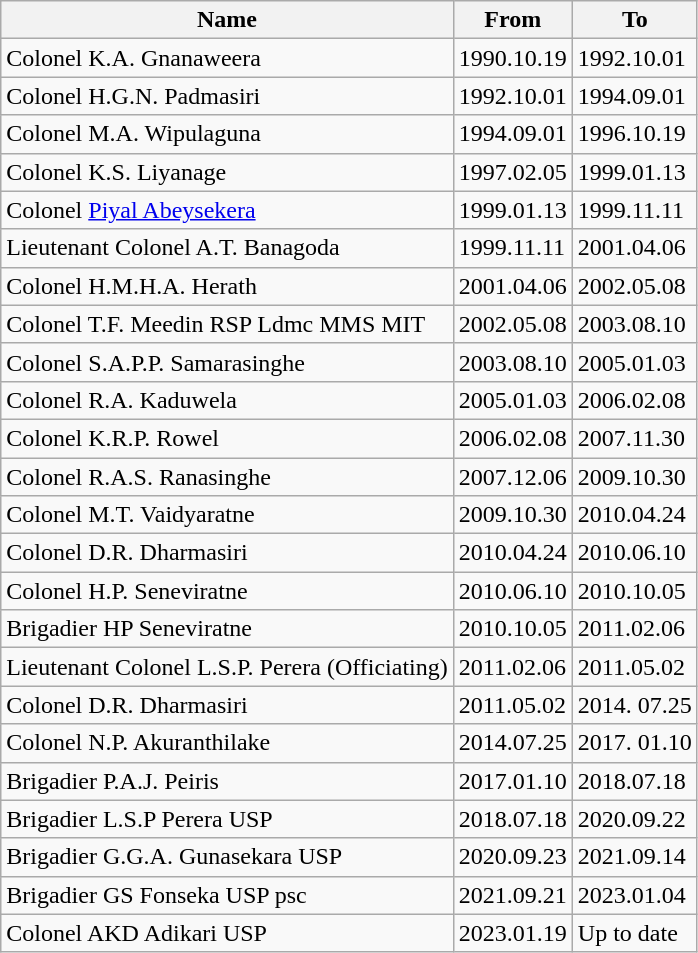<table class="wikitable">
<tr>
<th>Name</th>
<th>From</th>
<th>To</th>
</tr>
<tr>
<td>Colonel K.A. Gnanaweera</td>
<td>1990.10.19</td>
<td>1992.10.01</td>
</tr>
<tr>
<td>Colonel H.G.N. Padmasiri</td>
<td>1992.10.01</td>
<td>1994.09.01</td>
</tr>
<tr>
<td>Colonel M.A. Wipulaguna</td>
<td>1994.09.01</td>
<td>1996.10.19</td>
</tr>
<tr>
<td>Colonel K.S. Liyanage</td>
<td>1997.02.05</td>
<td>1999.01.13</td>
</tr>
<tr>
<td>Colonel <a href='#'>Piyal Abeysekera</a></td>
<td>1999.01.13</td>
<td>1999.11.11</td>
</tr>
<tr>
<td>Lieutenant Colonel A.T. Banagoda</td>
<td>1999.11.11</td>
<td>2001.04.06</td>
</tr>
<tr>
<td>Colonel H.M.H.A. Herath</td>
<td>2001.04.06</td>
<td>2002.05.08</td>
</tr>
<tr>
<td>Colonel T.F. Meedin RSP Ldmc MMS MIT</td>
<td>2002.05.08</td>
<td>2003.08.10</td>
</tr>
<tr>
<td>Colonel S.A.P.P. Samarasinghe</td>
<td>2003.08.10</td>
<td>2005.01.03</td>
</tr>
<tr>
<td>Colonel R.A. Kaduwela</td>
<td>2005.01.03</td>
<td>2006.02.08</td>
</tr>
<tr>
<td>Colonel K.R.P. Rowel</td>
<td>2006.02.08</td>
<td>2007.11.30</td>
</tr>
<tr>
<td>Colonel R.A.S. Ranasinghe</td>
<td>2007.12.06</td>
<td>2009.10.30</td>
</tr>
<tr>
<td>Colonel M.T. Vaidyaratne</td>
<td>2009.10.30</td>
<td>2010.04.24</td>
</tr>
<tr>
<td>Colonel D.R. Dharmasiri</td>
<td>2010.04.24</td>
<td>2010.06.10</td>
</tr>
<tr>
<td>Colonel H.P. Seneviratne</td>
<td>2010.06.10</td>
<td>2010.10.05</td>
</tr>
<tr>
<td>Brigadier HP Seneviratne</td>
<td>2010.10.05</td>
<td>2011.02.06</td>
</tr>
<tr>
<td>Lieutenant Colonel L.S.P. Perera (Officiating)</td>
<td>2011.02.06</td>
<td>2011.05.02</td>
</tr>
<tr>
<td>Colonel D.R. Dharmasiri</td>
<td>2011.05.02</td>
<td>2014. 07.25</td>
</tr>
<tr>
<td>Colonel N.P. Akuranthilake</td>
<td>2014.07.25</td>
<td>2017. 01.10</td>
</tr>
<tr>
<td>Brigadier P.A.J. Peiris</td>
<td>2017.01.10</td>
<td>2018.07.18</td>
</tr>
<tr>
<td>Brigadier L.S.P Perera USP</td>
<td>2018.07.18</td>
<td>2020.09.22</td>
</tr>
<tr>
<td>Brigadier G.G.A. Gunasekara USP</td>
<td>2020.09.23</td>
<td>2021.09.14</td>
</tr>
<tr>
<td>Brigadier GS Fonseka USP psc</td>
<td>2021.09.21</td>
<td>2023.01.04</td>
</tr>
<tr>
<td>Colonel AKD Adikari USP</td>
<td>2023.01.19</td>
<td>Up to date</td>
</tr>
</table>
